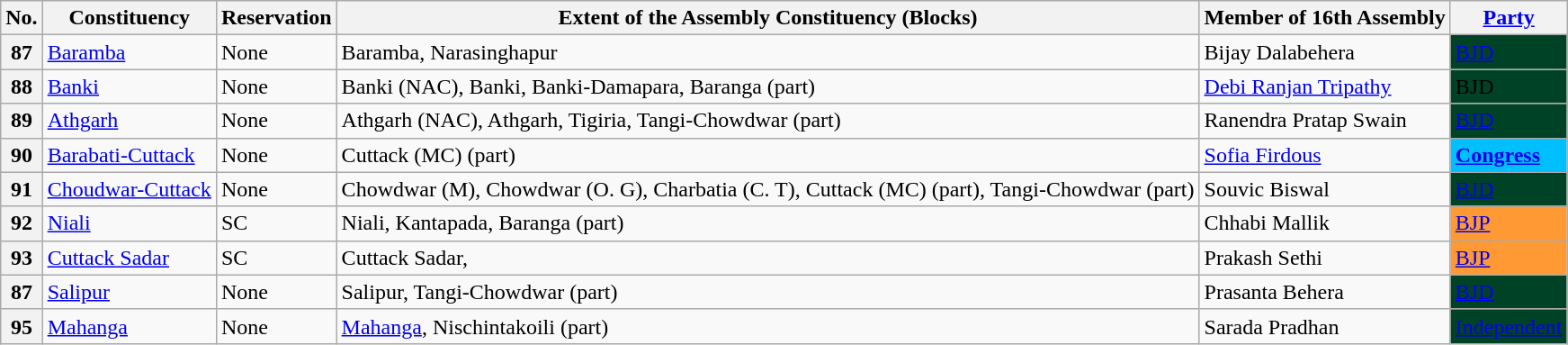<table class="wikitable sortable">
<tr>
<th>No.</th>
<th>Constituency</th>
<th>Reservation</th>
<th>Extent of the Assembly Constituency (Blocks)</th>
<th>Member of 16th Assembly</th>
<th><a href='#'>Party</a></th>
</tr>
<tr>
<th>87</th>
<td><a href='#'>Baramba</a> </td>
<td>None</td>
<td>Baramba, Narasinghapur</td>
<td>Bijay Dalabehera</td>
<td bgcolor="#004225"><a href='#'><span>BJD</span></a></td>
</tr>
<tr>
<th>88</th>
<td><a href='#'>Banki</a></td>
<td>None</td>
<td>Banki (NAC), Banki, Banki-Damapara, Baranga (part)</td>
<td><a href='#'>Debi Ranjan Tripathy</a></td>
<td bgcolor="#004225"><span>BJD</span></td>
</tr>
<tr>
<th>89</th>
<td><a href='#'>Athgarh</a></td>
<td>None</td>
<td>Athgarh (NAC), Athgarh, Tigiria, Tangi-Chowdwar (part)</td>
<td>Ranendra Pratap Swain</td>
<td bgcolor="#004225"><a href='#'><span>BJD</span></a></td>
</tr>
<tr>
<th>90</th>
<td><a href='#'>Barabati-Cuttack</a></td>
<td>None</td>
<td>Cuttack (MC) (part)</td>
<td><a href='#'>Sofia Firdous</a></td>
<td bgcolor=#00BFFF><strong><a href='#'>Congress</a></strong></td>
</tr>
<tr>
<th>91</th>
<td><a href='#'>Choudwar-Cuttack</a></td>
<td>None</td>
<td>Chowdwar (M), Chowdwar (O. G), Charbatia (C. T), Cuttack (MC) (part), Tangi-Chowdwar (part)</td>
<td>Souvic Biswal</td>
<td bgcolor="#004225"><a href='#'><span>BJD</span></a></td>
</tr>
<tr>
<th>92</th>
<td><a href='#'>Niali</a></td>
<td>SC</td>
<td>Niali, Kantapada, Baranga (part)</td>
<td>Chhabi Mallik</td>
<td bgcolor="#FF9933"><span><a href='#'>BJP</a></span></td>
</tr>
<tr>
<th>93</th>
<td><a href='#'>Cuttack Sadar</a></td>
<td>SC</td>
<td>Cuttack Sadar, </td>
<td>Prakash Sethi</td>
<td bgcolor="#FF9933"><span><a href='#'>BJP</a></span></td>
</tr>
<tr>
<th>87</th>
<td><a href='#'>Salipur</a></td>
<td>None</td>
<td>Salipur, Tangi-Chowdwar (part)</td>
<td>Prasanta Behera</td>
<td bgcolor="#004225"><a href='#'><span>BJD</span></a></td>
</tr>
<tr>
<th>95</th>
<td><a href='#'>Mahanga</a></td>
<td>None</td>
<td><a href='#'>Mahanga</a>, Nischintakoili (part) </td>
<td>Sarada Pradhan</td>
<td bgcolor="#004225"><a href='#'><span>Independent</span></a></td>
</tr>
</table>
